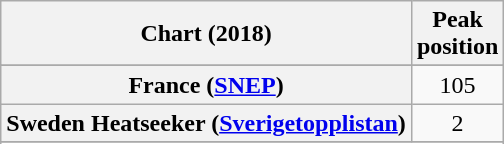<table class="wikitable sortable plainrowheaders" style="text-align:center">
<tr>
<th scope="col">Chart (2018)</th>
<th scope="col">Peak<br>position</th>
</tr>
<tr>
</tr>
<tr>
<th scope="row">France (<a href='#'>SNEP</a>)</th>
<td>105</td>
</tr>
<tr>
<th scope="row">Sweden Heatseeker (<a href='#'>Sverigetopplistan</a>)</th>
<td>2</td>
</tr>
<tr>
</tr>
<tr>
</tr>
</table>
